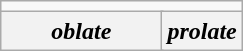<table class=wikitable align=right>
<tr align-center>
<td colspan=3></td>
</tr>
<tr style="text-align: center">
<th colspan=2 width=100><em>oblate</em></th>
<th><em>prolate</em></th>
</tr>
</table>
